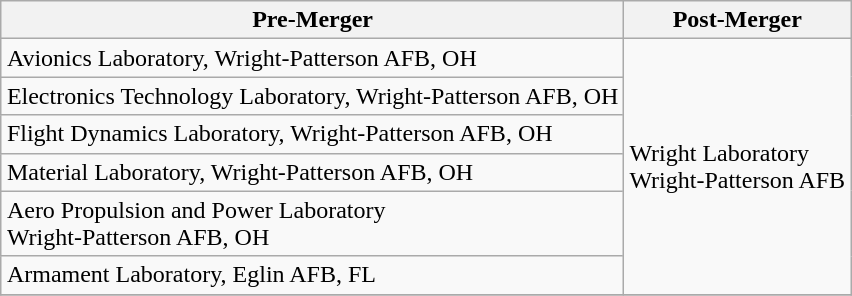<table class="wikitable" style="margin: 1em auto 1em auto">
<tr>
<th>Pre-Merger</th>
<th>Post-Merger</th>
</tr>
<tr>
<td>Avionics Laboratory, Wright-Patterson AFB, OH</td>
<td rowspan=6>Wright Laboratory<br>Wright-Patterson AFB</td>
</tr>
<tr>
<td>Electronics Technology Laboratory, Wright-Patterson AFB, OH</td>
</tr>
<tr>
<td>Flight Dynamics Laboratory, Wright-Patterson AFB, OH</td>
</tr>
<tr>
<td>Material Laboratory, Wright-Patterson AFB, OH</td>
</tr>
<tr>
<td>Aero Propulsion and Power Laboratory<br>Wright-Patterson AFB, OH</td>
</tr>
<tr>
<td>Armament Laboratory, Eglin AFB, FL</td>
</tr>
<tr>
</tr>
</table>
